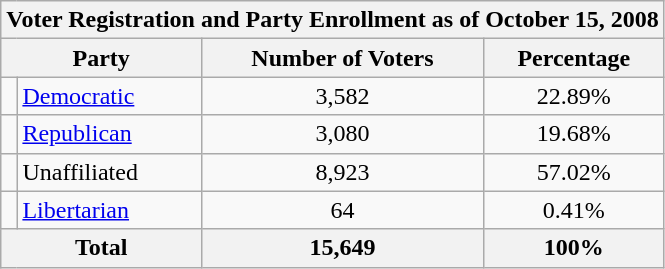<table class="wikitable">
<tr>
<th colspan="6">Voter Registration and Party Enrollment as of October 15, 2008</th>
</tr>
<tr>
<th colspan="2">Party</th>
<th>Number of Voters</th>
<th>Percentage</th>
</tr>
<tr>
<td></td>
<td><a href='#'>Democratic</a></td>
<td align="center">3,582</td>
<td align="center">22.89%</td>
</tr>
<tr>
<td></td>
<td><a href='#'>Republican</a></td>
<td align="center">3,080</td>
<td align="center">19.68%</td>
</tr>
<tr>
<td></td>
<td>Unaffiliated</td>
<td align="center">8,923</td>
<td align="center">57.02%</td>
</tr>
<tr>
<td></td>
<td><a href='#'>Libertarian</a></td>
<td align="center">64</td>
<td align="center">0.41%</td>
</tr>
<tr>
<th colspan="2">Total</th>
<th align="center">15,649</th>
<th align="center">100%</th>
</tr>
</table>
